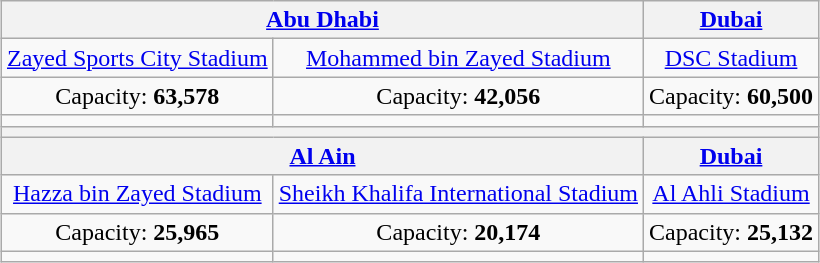<table class="wikitable" style="text-align:center;margin:1em auto;">
<tr>
<th colspan=2><a href='#'>Abu Dhabi</a></th>
<th><a href='#'>Dubai</a></th>
</tr>
<tr>
<td><a href='#'>Zayed Sports City Stadium</a></td>
<td><a href='#'>Mohammed bin Zayed Stadium</a></td>
<td><a href='#'>DSC Stadium</a></td>
</tr>
<tr>
<td>Capacity: <strong>63,578</strong></td>
<td>Capacity: <strong>42,056</strong></td>
<td>Capacity: <strong>60,500</strong></td>
</tr>
<tr>
<td></td>
<td></td>
<td></td>
</tr>
<tr>
<th colspan="3"></th>
</tr>
<tr>
<th colspan="2"><a href='#'>Al Ain</a></th>
<th><a href='#'>Dubai</a></th>
</tr>
<tr>
<td><a href='#'>Hazza bin Zayed Stadium</a></td>
<td><a href='#'>Sheikh Khalifa International Stadium</a></td>
<td><a href='#'>Al Ahli Stadium</a></td>
</tr>
<tr>
<td>Capacity: <strong>25,965</strong></td>
<td>Capacity: <strong>20,174</strong></td>
<td>Capacity: <strong>25,132</strong></td>
</tr>
<tr>
<td></td>
<td></td>
<td></td>
</tr>
</table>
